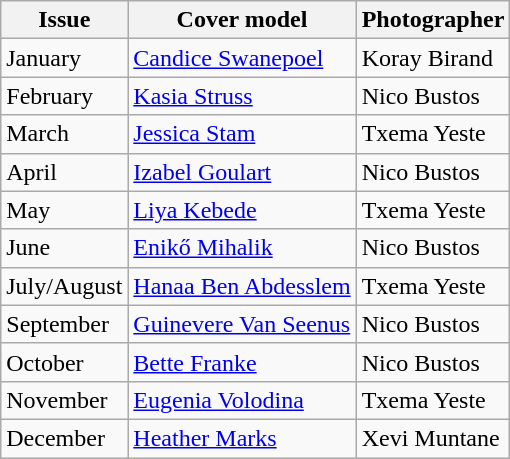<table class="sortable wikitable">
<tr>
<th>Issue</th>
<th>Cover model</th>
<th>Photographer</th>
</tr>
<tr>
<td>January</td>
<td><a href='#'>Candice Swanepoel</a></td>
<td>Koray Birand</td>
</tr>
<tr>
<td>February</td>
<td><a href='#'>Kasia Struss</a></td>
<td>Nico Bustos</td>
</tr>
<tr>
<td>March</td>
<td><a href='#'>Jessica Stam</a></td>
<td>Txema Yeste</td>
</tr>
<tr>
<td>April</td>
<td><a href='#'>Izabel Goulart</a></td>
<td>Nico Bustos</td>
</tr>
<tr>
<td>May</td>
<td><a href='#'>Liya Kebede</a></td>
<td>Txema Yeste</td>
</tr>
<tr>
<td>June</td>
<td><a href='#'>Enikő Mihalik</a></td>
<td>Nico Bustos</td>
</tr>
<tr>
<td>July/August</td>
<td><a href='#'>Hanaa Ben Abdesslem</a></td>
<td>Txema Yeste</td>
</tr>
<tr>
<td>September</td>
<td><a href='#'>Guinevere Van Seenus</a></td>
<td>Nico Bustos</td>
</tr>
<tr>
<td>October</td>
<td><a href='#'>Bette Franke</a></td>
<td>Nico Bustos</td>
</tr>
<tr>
<td>November</td>
<td><a href='#'>Eugenia Volodina</a></td>
<td>Txema Yeste</td>
</tr>
<tr>
<td>December</td>
<td><a href='#'>Heather Marks</a></td>
<td>Xevi Muntane</td>
</tr>
</table>
